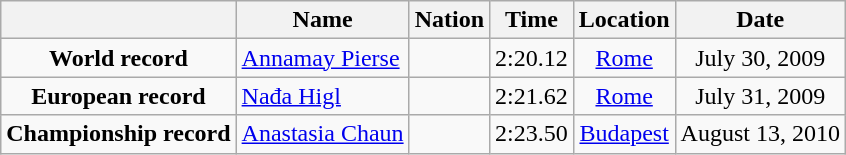<table class=wikitable style=text-align:center>
<tr>
<th></th>
<th>Name</th>
<th>Nation</th>
<th>Time</th>
<th>Location</th>
<th>Date</th>
</tr>
<tr>
<td><strong>World record</strong></td>
<td align=left><a href='#'>Annamay Pierse</a></td>
<td align=left></td>
<td align=left>2:20.12</td>
<td><a href='#'>Rome</a></td>
<td>July 30, 2009</td>
</tr>
<tr>
<td><strong>European record</strong></td>
<td align=left><a href='#'>Nađa Higl</a></td>
<td align=left></td>
<td align=left>2:21.62</td>
<td><a href='#'>Rome</a></td>
<td>July 31, 2009</td>
</tr>
<tr>
<td><strong>Championship record</strong></td>
<td align=left><a href='#'>Anastasia Chaun</a></td>
<td align=left></td>
<td align=left>2:23.50</td>
<td><a href='#'>Budapest</a></td>
<td>August 13, 2010</td>
</tr>
</table>
